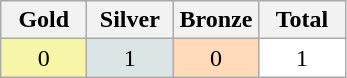<table class=wikitable style="border:1px solid #AAAAAA">
<tr bgcolor="#EFEFEF">
<th width=50>Gold</th>
<th width=50>Silver</th>
<th width=50>Bronze</th>
<th width=50>Total</th>
</tr>
<tr align="center" bgcolor="#FFFFFF">
<td style="background:#F7F6A8;">0</td>
<td style="background:#DCE5E5;">1</td>
<td style="background:#FFDAB9;">0</td>
<td>1</td>
</tr>
</table>
